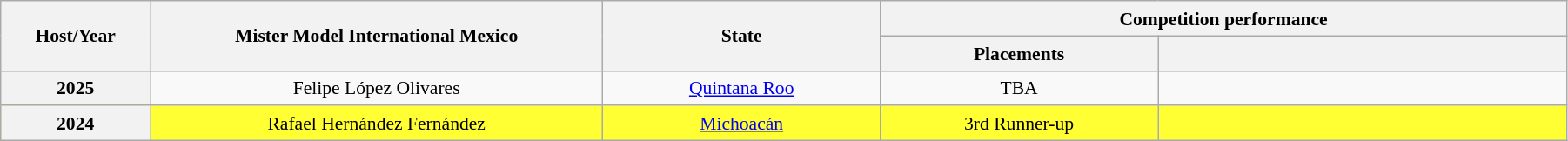<table class="wikitable" style="text-align:center; line-height:20px; font-size:90%; width:95%;">
<tr>
<th rowspan="2"  width=1px>Host/Year</th>
<th rowspan="2"  width=200px>Mister Model International Mexico</th>
<th rowspan="2"  width=120px>State</th>
<th colspan="2"  width=1px>Competition performance</th>
</tr>
<tr>
<th width=120px>Placements</th>
<th width=180px></th>
</tr>
<tr>
<th> 2025</th>
<td>Felipe López Olivares</td>
<td><a href='#'>Quintana Roo</a></td>
<td>TBA</td>
<td></td>
</tr>
<tr style="background-color:#FFFF33">
<th> 2024</th>
<td>Rafael Hernández Fernández</td>
<td><a href='#'>Michoacán</a></td>
<td>3rd Runner-up</td>
<td></td>
</tr>
</table>
